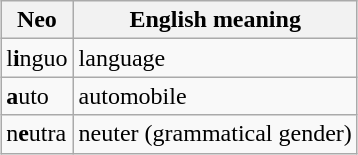<table class="wikitable" style="margin-left: auto; margin-right: auto; border: none;">
<tr>
<th>Neo</th>
<th>English meaning</th>
</tr>
<tr>
<td>l<strong>i</strong>nguo</td>
<td>language</td>
</tr>
<tr>
<td><strong>a</strong>uto</td>
<td>automobile</td>
</tr>
<tr>
<td>n<strong>e</strong>utra</td>
<td>neuter (grammatical gender)</td>
</tr>
</table>
